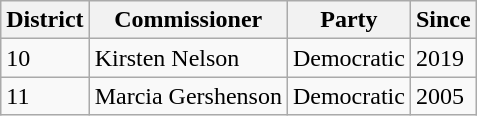<table class="wikitable">
<tr>
<th>District</th>
<th>Commissioner</th>
<th>Party</th>
<th>Since</th>
</tr>
<tr>
<td>10</td>
<td>Kirsten Nelson</td>
<td>Democratic</td>
<td>2019</td>
</tr>
<tr>
<td>11</td>
<td>Marcia Gershenson</td>
<td>Democratic</td>
<td>2005</td>
</tr>
</table>
